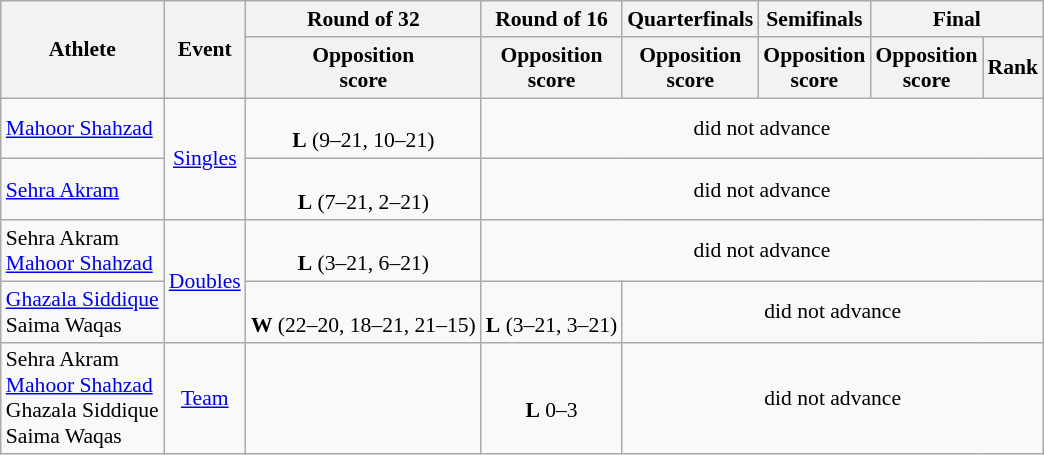<table class=wikitable style=font-size:90%;text-align:center>
<tr>
<th rowspan="2">Athlete</th>
<th rowspan="2">Event</th>
<th>Round of 32</th>
<th>Round of 16</th>
<th>Quarterfinals</th>
<th>Semifinals</th>
<th colspan="2">Final</th>
</tr>
<tr>
<th>Opposition<br> score</th>
<th>Opposition<br> score</th>
<th>Opposition<br> score</th>
<th>Opposition<br> score</th>
<th>Opposition<br> score</th>
<th>Rank</th>
</tr>
<tr>
<td align=left><a href='#'>Mahoor Shahzad</a></td>
<td align=center rowspan=2><a href='#'>Singles</a></td>
<td><br><strong>L</strong> (9–21, 10–21)</td>
<td colspan="5">did not advance</td>
</tr>
<tr>
<td align=left><a href='#'>Sehra Akram</a></td>
<td><br><strong>L</strong> (7–21, 2–21)</td>
<td colspan="5">did not advance</td>
</tr>
<tr>
<td align=left>Sehra Akram <br> <a href='#'>Mahoor Shahzad</a></td>
<td align=center rowspan=2><a href='#'>Doubles</a></td>
<td><br><strong>L</strong> (3–21, 6–21)</td>
<td colspan="5">did not advance</td>
</tr>
<tr>
<td align=left><a href='#'>Ghazala Siddique</a> <br> Saima Waqas</td>
<td><br><strong>W</strong> (22–20, 18–21, 21–15)</td>
<td><br><strong>L</strong> (3–21, 3–21)</td>
<td colspan="4">did not advance</td>
</tr>
<tr>
<td align=left>Sehra Akram <br> <a href='#'>Mahoor Shahzad</a>  <br> Ghazala Siddique <br> Saima Waqas</td>
<td align=center><a href='#'>Team</a></td>
<td></td>
<td><br><strong>L</strong> 0–3</td>
<td colspan="4">did not advance</td>
</tr>
</table>
